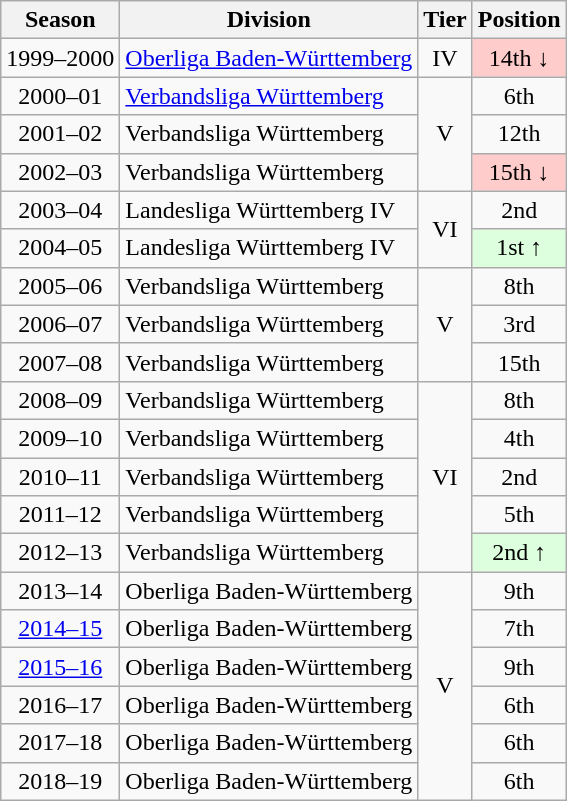<table class="wikitable">
<tr>
<th>Season</th>
<th>Division</th>
<th>Tier</th>
<th>Position</th>
</tr>
<tr align="center">
<td>1999–2000</td>
<td align="left"><a href='#'>Oberliga Baden-Württemberg</a></td>
<td>IV</td>
<td bgcolor="#ffcccc">14th ↓</td>
</tr>
<tr align="center">
<td>2000–01</td>
<td align="left"><a href='#'>Verbandsliga Württemberg</a></td>
<td rowspan=3>V</td>
<td>6th</td>
</tr>
<tr align="center">
<td>2001–02</td>
<td align="left">Verbandsliga Württemberg</td>
<td>12th</td>
</tr>
<tr align="center">
<td>2002–03</td>
<td align="left">Verbandsliga Württemberg</td>
<td bgcolor="#ffcccc">15th ↓</td>
</tr>
<tr align="center">
<td>2003–04</td>
<td align="left">Landesliga Württemberg IV</td>
<td rowspan=2>VI</td>
<td>2nd</td>
</tr>
<tr align="center">
<td>2004–05</td>
<td align="left">Landesliga Württemberg IV</td>
<td bgcolor="#ddffdd">1st ↑</td>
</tr>
<tr align="center">
<td>2005–06</td>
<td align="left">Verbandsliga Württemberg</td>
<td rowspan=3>V</td>
<td>8th</td>
</tr>
<tr align="center">
<td>2006–07</td>
<td align="left">Verbandsliga Württemberg</td>
<td>3rd</td>
</tr>
<tr align="center">
<td>2007–08</td>
<td align="left">Verbandsliga Württemberg</td>
<td>15th</td>
</tr>
<tr align="center">
<td>2008–09</td>
<td align="left">Verbandsliga Württemberg</td>
<td rowspan=5>VI</td>
<td>8th</td>
</tr>
<tr align="center">
<td>2009–10</td>
<td align="left">Verbandsliga Württemberg</td>
<td>4th</td>
</tr>
<tr align="center">
<td>2010–11</td>
<td align="left">Verbandsliga Württemberg</td>
<td>2nd</td>
</tr>
<tr align="center">
<td>2011–12</td>
<td align="left">Verbandsliga Württemberg</td>
<td>5th</td>
</tr>
<tr align="center">
<td>2012–13</td>
<td align="left">Verbandsliga Württemberg</td>
<td bgcolor="#ddffdd">2nd ↑</td>
</tr>
<tr align="center">
<td>2013–14</td>
<td align="left">Oberliga Baden-Württemberg</td>
<td rowspan=6>V</td>
<td>9th</td>
</tr>
<tr align="center">
<td><a href='#'>2014–15</a></td>
<td align="left">Oberliga Baden-Württemberg</td>
<td>7th</td>
</tr>
<tr align="center">
<td><a href='#'>2015–16</a></td>
<td align="left">Oberliga Baden-Württemberg</td>
<td>9th</td>
</tr>
<tr align="center">
<td>2016–17</td>
<td align="left">Oberliga Baden-Württemberg</td>
<td>6th</td>
</tr>
<tr align="center">
<td>2017–18</td>
<td align="left">Oberliga Baden-Württemberg</td>
<td>6th</td>
</tr>
<tr align="center">
<td>2018–19</td>
<td align="left">Oberliga Baden-Württemberg</td>
<td>6th</td>
</tr>
</table>
